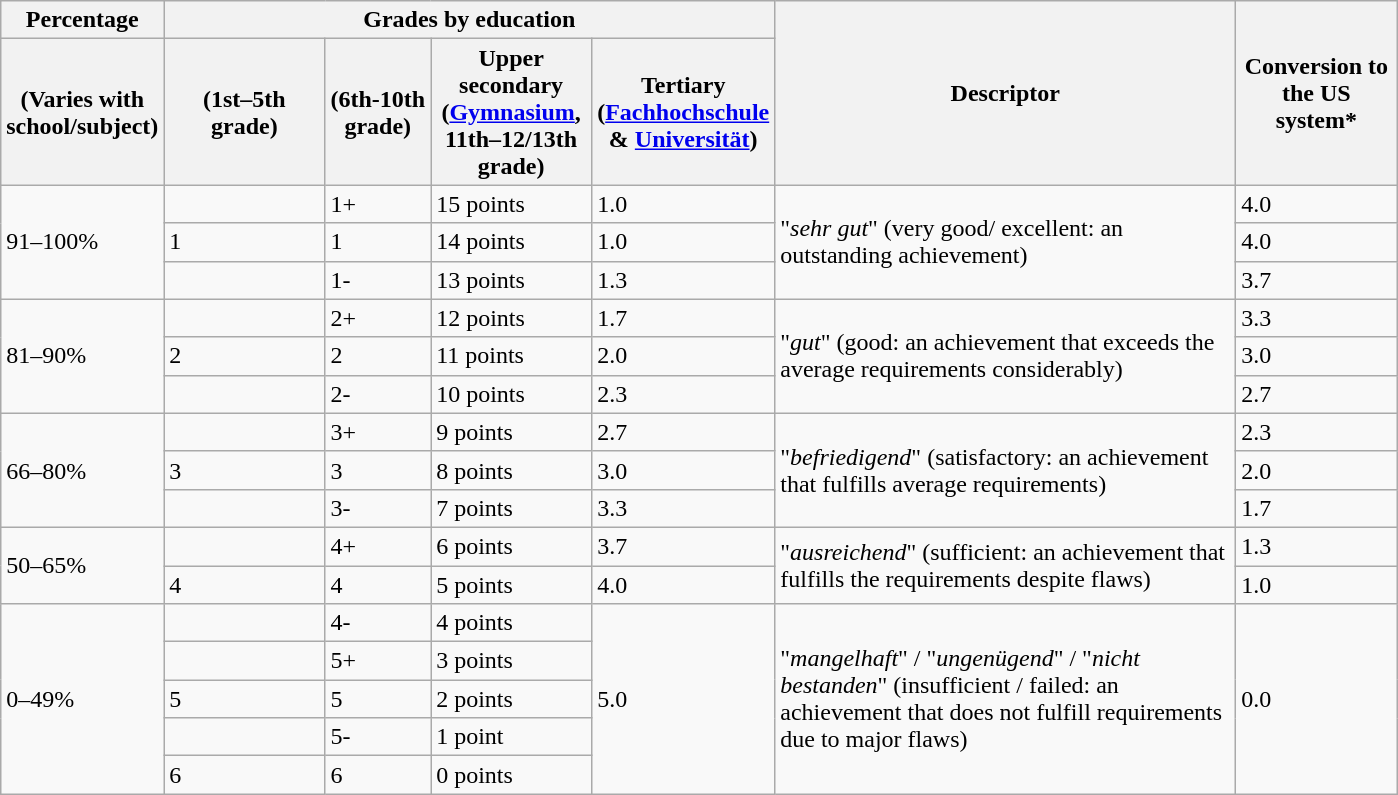<table class="wikitable collapsible">
<tr>
<th width="80pt">Percentage<br></th>
<th colspan="4" width="220pt">Grades by education</th>
<th width="300pt" rowspan=2>Descriptor</th>
<th width="100pt" rowspan=2>Conversion to the US system*</th>
</tr>
<tr>
<th>(Varies with school/subject)</th>
<th width="100pt">(1st–5th grade)</th>
<th>(6th-10th<br>grade)</th>
<th width="100pt">Upper secondary<br>(<a href='#'>Gymnasium</a>, 11th–12/13th grade)</th>
<th width="100pt">Tertiary<br>(<a href='#'>Fachhochschule</a> & <a href='#'>Universität</a>)</th>
</tr>
<tr>
<td rowspan="3">91–100%</td>
<td></td>
<td>1+</td>
<td>15 points</td>
<td>1.0</td>
<td rowspan="3" style="text-align: left">"<em>sehr gut</em>" (very good/ excellent: an outstanding achievement)</td>
<td>4.0</td>
</tr>
<tr>
<td>1</td>
<td>1</td>
<td>14 points</td>
<td>1.0</td>
<td>4.0</td>
</tr>
<tr>
<td></td>
<td>1-</td>
<td>13 points</td>
<td>1.3</td>
<td>3.7</td>
</tr>
<tr>
<td rowspan="3">81–90%</td>
<td></td>
<td>2+</td>
<td>12 points</td>
<td>1.7</td>
<td rowspan="3" style="text-align: left">"<em>gut</em>" (good: an achievement that exceeds the average requirements considerably)</td>
<td>3.3</td>
</tr>
<tr>
<td>2</td>
<td>2</td>
<td>11 points</td>
<td>2.0</td>
<td>3.0</td>
</tr>
<tr>
<td></td>
<td>2-</td>
<td>10 points</td>
<td>2.3</td>
<td>2.7</td>
</tr>
<tr>
<td rowspan="3">66–80%</td>
<td></td>
<td>3+</td>
<td>9 points</td>
<td>2.7</td>
<td rowspan="3" style="text-align: left">"<em>befriedigend</em>" (satisfactory: an achievement that fulfills average requirements)</td>
<td>2.3</td>
</tr>
<tr>
<td>3</td>
<td>3</td>
<td>8 points</td>
<td>3.0</td>
<td>2.0</td>
</tr>
<tr>
<td></td>
<td>3-</td>
<td>7 points</td>
<td>3.3</td>
<td>1.7</td>
</tr>
<tr>
<td rowspan="2">50–65%</td>
<td></td>
<td>4+</td>
<td>6 points</td>
<td>3.7</td>
<td rowspan="2" style="text-align: left">"<em>ausreichend</em>" (sufficient: an achievement that fulfills the requirements despite flaws)</td>
<td>1.3</td>
</tr>
<tr>
<td>4</td>
<td>4</td>
<td>5 points</td>
<td>4.0</td>
<td>1.0</td>
</tr>
<tr>
<td rowspan="5">0–49%</td>
<td></td>
<td>4-</td>
<td>4 points</td>
<td rowspan="5">5.0</td>
<td rowspan="5" style="text-align: left">"<em>mangelhaft</em>" / "<em>ungenügend</em>" / "<em>nicht bestanden</em>" (insufficient / failed: an achievement that does not fulfill requirements due to major flaws)</td>
<td rowspan="5">0.0</td>
</tr>
<tr>
<td></td>
<td>5+</td>
<td>3 points</td>
</tr>
<tr>
<td>5</td>
<td>5</td>
<td>2 points</td>
</tr>
<tr>
<td></td>
<td>5-</td>
<td>1 point</td>
</tr>
<tr>
<td>6</td>
<td>6</td>
<td>0 points</td>
</tr>
</table>
